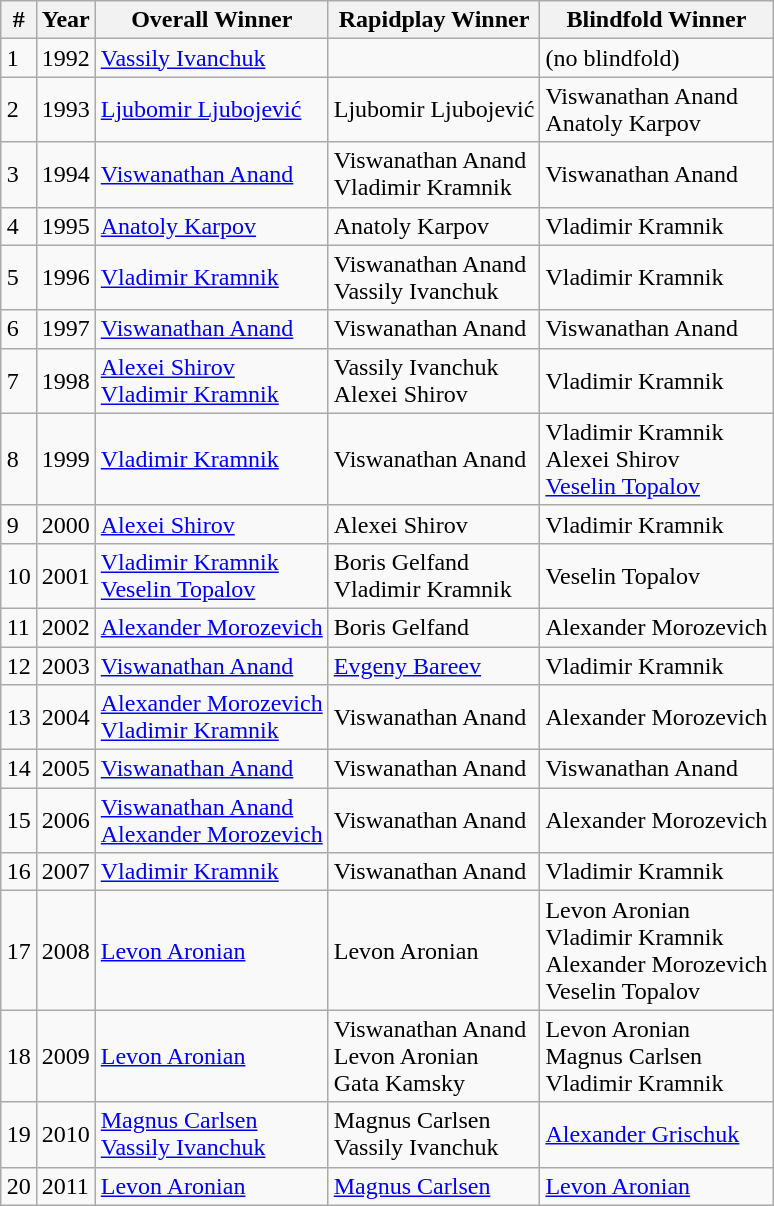<table class="sortable wikitable" style="margin: 1em auto 1em auto;">
<tr>
<th>#</th>
<th>Year</th>
<th>Overall Winner</th>
<th>Rapidplay Winner</th>
<th>Blindfold Winner</th>
</tr>
<tr>
<td>1</td>
<td>1992</td>
<td><a href='#'>Vassily Ivanchuk</a></td>
<td></td>
<td>(no blindfold)</td>
</tr>
<tr>
<td>2</td>
<td>1993</td>
<td><a href='#'>Ljubomir Ljubojević</a></td>
<td>Ljubomir Ljubojević</td>
<td>Viswanathan Anand <br> Anatoly Karpov</td>
</tr>
<tr>
<td>3</td>
<td>1994</td>
<td><a href='#'>Viswanathan Anand</a></td>
<td>Viswanathan Anand<br>Vladimir Kramnik</td>
<td>Viswanathan Anand</td>
</tr>
<tr>
<td>4</td>
<td>1995</td>
<td><a href='#'>Anatoly Karpov</a></td>
<td>Anatoly Karpov</td>
<td>Vladimir Kramnik</td>
</tr>
<tr>
<td>5</td>
<td>1996</td>
<td><a href='#'>Vladimir Kramnik</a></td>
<td>Viswanathan Anand<br>Vassily Ivanchuk</td>
<td>Vladimir Kramnik</td>
</tr>
<tr>
<td>6</td>
<td>1997</td>
<td><a href='#'>Viswanathan Anand</a></td>
<td>Viswanathan Anand</td>
<td>Viswanathan Anand </td>
</tr>
<tr>
<td>7</td>
<td>1998</td>
<td><a href='#'>Alexei Shirov</a><br><a href='#'>Vladimir Kramnik</a></td>
<td>Vassily Ivanchuk <br> Alexei Shirov</td>
<td>Vladimir Kramnik</td>
</tr>
<tr>
<td>8</td>
<td>1999</td>
<td><a href='#'>Vladimir Kramnik</a></td>
<td>Viswanathan Anand</td>
<td>Vladimir Kramnik <br> Alexei Shirov <br> <a href='#'>Veselin Topalov</a></td>
</tr>
<tr>
<td>9</td>
<td>2000</td>
<td><a href='#'>Alexei Shirov</a></td>
<td>Alexei Shirov</td>
<td>Vladimir Kramnik  </td>
</tr>
<tr>
<td>10</td>
<td>2001</td>
<td><a href='#'>Vladimir Kramnik</a><br><a href='#'>Veselin Topalov</a></td>
<td>Boris Gelfand<br>Vladimir Kramnik</td>
<td>Veselin Topalov  </td>
</tr>
<tr>
<td>11</td>
<td>2002</td>
<td><a href='#'>Alexander Morozevich</a></td>
<td>Boris Gelfand</td>
<td>Alexander Morozevich  </td>
</tr>
<tr>
<td>12</td>
<td>2003</td>
<td><a href='#'>Viswanathan Anand</a></td>
<td><a href='#'>Evgeny Bareev</a></td>
<td>Vladimir Kramnik</td>
</tr>
<tr>
<td>13</td>
<td>2004</td>
<td><a href='#'>Alexander Morozevich</a><br><a href='#'>Vladimir Kramnik</a></td>
<td>Viswanathan Anand</td>
<td>Alexander Morozevich </td>
</tr>
<tr>
<td>14</td>
<td>2005</td>
<td><a href='#'>Viswanathan Anand</a></td>
<td>Viswanathan Anand</td>
<td>Viswanathan Anand</td>
</tr>
<tr>
<td>15</td>
<td>2006</td>
<td><a href='#'>Viswanathan Anand</a><br><a href='#'>Alexander Morozevich</a></td>
<td>Viswanathan Anand</td>
<td>Alexander Morozevich</td>
</tr>
<tr>
<td>16</td>
<td>2007</td>
<td><a href='#'>Vladimir Kramnik</a></td>
<td>Viswanathan Anand</td>
<td>Vladimir Kramnik</td>
</tr>
<tr>
<td>17</td>
<td>2008</td>
<td><a href='#'>Levon Aronian</a></td>
<td>Levon Aronian</td>
<td>Levon Aronian<br> Vladimir Kramnik <br> Alexander Morozevich <br> Veselin Topalov </td>
</tr>
<tr>
<td>18</td>
<td>2009</td>
<td><a href='#'>Levon Aronian</a></td>
<td>Viswanathan Anand <br> Levon Aronian <br> Gata Kamsky</td>
<td>Levon Aronian <br> Magnus Carlsen <br>  Vladimir Kramnik</td>
</tr>
<tr>
<td>19</td>
<td>2010</td>
<td><a href='#'>Magnus Carlsen</a> <br> <a href='#'>Vassily Ivanchuk</a></td>
<td>Magnus Carlsen <br> Vassily Ivanchuk</td>
<td><a href='#'>Alexander Grischuk</a></td>
</tr>
<tr>
<td>20</td>
<td>2011</td>
<td><a href='#'>Levon Aronian</a></td>
<td><a href='#'>Magnus Carlsen</a></td>
<td><a href='#'>Levon Aronian</a>  </td>
</tr>
</table>
